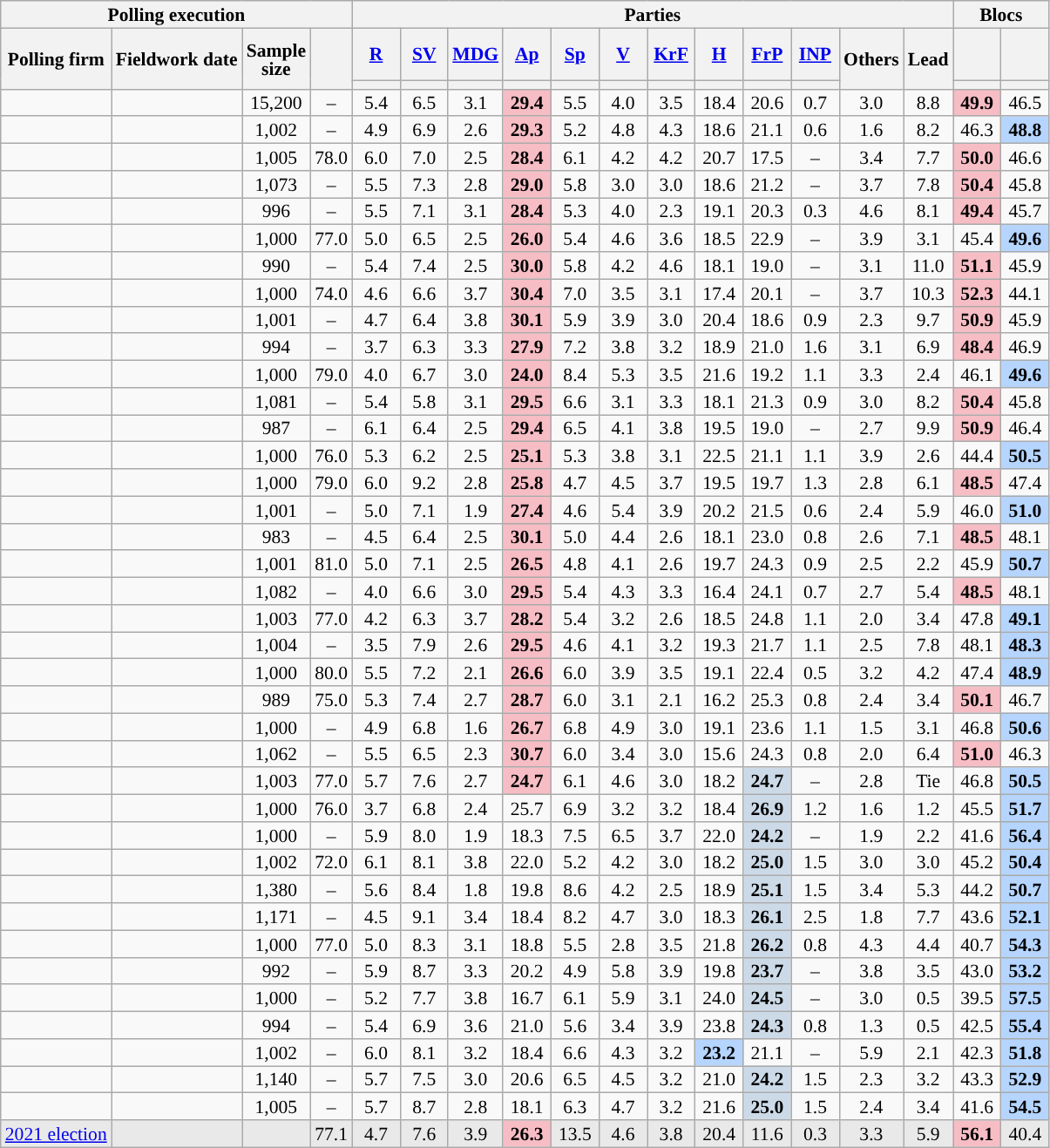<table class="wikitable sortable mw-datatable mw-collapsible" style="text-align:center;font-size:90%;line-height:14px;">
<tr>
<th colspan="4">Polling execution</th>
<th colspan="12">Parties</th>
<th colspan="2">Blocs</th>
</tr>
<tr style="height:40px;">
<th rowspan="2">Polling firm</th>
<th rowspan="2">Fieldwork date</th>
<th rowspan="2">Sample<br>size</th>
<th rowspan="2"></th>
<th class="unsortable" style="width:30px;"><a href='#'>R</a></th>
<th class="unsortable" style="width:30px;"><a href='#'>SV</a></th>
<th class="unsortable" style="width:30px;"><a href='#'>MDG</a></th>
<th class="unsortable" style="width:30px;"><a href='#'>Ap</a></th>
<th class="unsortable" style="width:30px;"><a href='#'>Sp</a></th>
<th class="unsortable" style="width:30px;"><a href='#'>V</a></th>
<th class="unsortable" style="width:30px;"><a href='#'>KrF</a></th>
<th class="unsortable" style="width:30px;"><a href='#'>H</a></th>
<th class="unsortable" style="width:30px;"><a href='#'>FrP</a></th>
<th class="unsortable" style="width:30px;"><a href='#'>INP</a></th>
<th rowspan="2" class="unsortable" style="width:30px;">Others</th>
<th style="width:30px;" rowspan="2">Lead</th>
<th class="unsortable" style="width:30px;"></th>
<th class="unsortable" style="width:30px;"></th>
</tr>
<tr>
<th style="background:"></th>
<th style="background:"></th>
<th style="background:"></th>
<th style="background:"></th>
<th style="background:"></th>
<th style="background:"></th>
<th style="background:"></th>
<th style="background:"></th>
<th style="background:"></th>
<th style="background:"></th>
<th style="background:"></th>
<th style="background:"></th>
</tr>
<tr>
<td></td>
<td></td>
<td>15,200</td>
<td>–</td>
<td>5.4<br></td>
<td>6.5<br></td>
<td>3.1<br></td>
<td style="background:#F7BDC5;"><strong>29.4</strong><br></td>
<td>5.5<br></td>
<td>4.0<br></td>
<td>3.5<br></td>
<td>18.4<br></td>
<td>20.6<br></td>
<td>0.7</td>
<td>3.0<br></td>
<td style="background:">8.8</td>
<td style="background:#F7BDC5;"><strong>49.9</strong><br></td>
<td>46.5<br></td>
</tr>
<tr>
<td></td>
<td></td>
<td>1,002</td>
<td>–</td>
<td>4.9<br></td>
<td>6.9<br></td>
<td>2.6<br></td>
<td style="background:#F7BDC5;"><strong>29.3</strong><br></td>
<td>5.2<br></td>
<td>4.8<br></td>
<td>4.3<br></td>
<td>18.6<br></td>
<td>21.1<br></td>
<td>0.6<br></td>
<td>1.6<br></td>
<td style="background:">8.2</td>
<td>46.3<br></td>
<td style="background:#B5D5FF;"><strong>48.8</strong><br></td>
</tr>
<tr>
<td></td>
<td></td>
<td>1,005</td>
<td>78.0</td>
<td>6.0<br></td>
<td>7.0<br></td>
<td>2.5<br></td>
<td style="background:#F7BDC5;"><strong>28.4</strong><br></td>
<td>6.1<br></td>
<td>4.2<br></td>
<td>4.2<br></td>
<td>20.7<br></td>
<td>17.5<br></td>
<td>–</td>
<td>3.4<br></td>
<td style="background:">7.7</td>
<td style="background:#F7BDC5;"><strong>50.0</strong><br></td>
<td>46.6<br></td>
</tr>
<tr>
<td></td>
<td></td>
<td>1,073</td>
<td>–</td>
<td>5.5<br></td>
<td>7.3<br></td>
<td>2.8<br></td>
<td style="background:#F7BDC5;"><strong>29.0</strong><br></td>
<td>5.8<br></td>
<td>3.0<br></td>
<td>3.0<br></td>
<td>18.6<br></td>
<td>21.2<br></td>
<td>–</td>
<td>3.7<br></td>
<td style="background:">7.8</td>
<td style="background:#F7BDC5;"><strong>50.4</strong><br></td>
<td>45.8<br></td>
</tr>
<tr>
<td></td>
<td></td>
<td>996</td>
<td>–</td>
<td>5.5<br></td>
<td>7.1<br></td>
<td>3.1<br></td>
<td style="background:#F7BDC5;"><strong>28.4</strong><br></td>
<td>5.3<br></td>
<td>4.0<br></td>
<td>2.3<br></td>
<td>19.1<br></td>
<td>20.3<br></td>
<td>0.3<br></td>
<td>4.6<br></td>
<td style="background:">8.1</td>
<td style="background:#F7BDC5;"><strong>49.4</strong><br></td>
<td>45.7<br></td>
</tr>
<tr>
<td></td>
<td></td>
<td>1,000</td>
<td>77.0</td>
<td>5.0<br></td>
<td>6.5<br></td>
<td>2.5<br></td>
<td style="background:#F7BDC5;"><strong>26.0</strong><br></td>
<td>5.4<br></td>
<td>4.6<br></td>
<td>3.6<br></td>
<td>18.5<br></td>
<td>22.9<br></td>
<td>–</td>
<td>3.9<br></td>
<td style="background:">3.1</td>
<td>45.4<br></td>
<td style="background:#B5D5FF;"><strong>49.6</strong><br></td>
</tr>
<tr>
<td></td>
<td></td>
<td>990</td>
<td>–</td>
<td>5.4<br></td>
<td>7.4<br></td>
<td>2.5<br></td>
<td style="background:#F7BDC5;"><strong>30.0</strong><br></td>
<td>5.8<br></td>
<td>4.2<br></td>
<td>4.6<br></td>
<td>18.1<br></td>
<td>19.0<br></td>
<td>–</td>
<td>3.1<br></td>
<td style="background:">11.0</td>
<td style="background:#F7BDC5;"><strong>51.1</strong><br></td>
<td>45.9<br></td>
</tr>
<tr>
<td></td>
<td></td>
<td>1,000</td>
<td>74.0</td>
<td>4.6<br></td>
<td>6.6<br></td>
<td>3.7<br></td>
<td style="background:#F7BDC5;"><strong>30.4</strong><br></td>
<td>7.0<br></td>
<td>3.5<br></td>
<td>3.1<br></td>
<td>17.4<br></td>
<td>20.1<br></td>
<td>–</td>
<td>3.7<br></td>
<td style="background:">10.3</td>
<td style="background:#F7BDC5;"><strong>52.3</strong><br></td>
<td>44.1<br></td>
</tr>
<tr>
<td></td>
<td></td>
<td>1,001</td>
<td>–</td>
<td>4.7<br></td>
<td>6.4<br></td>
<td>3.8<br></td>
<td style="background:#F7BDC5;"><strong>30.1</strong><br></td>
<td>5.9<br></td>
<td>3.9<br></td>
<td>3.0<br></td>
<td>20.4<br></td>
<td>18.6<br></td>
<td>0.9<br></td>
<td>2.3<br></td>
<td style="background:">9.7</td>
<td style="background:#F7BDC5;"><strong>50.9</strong><br></td>
<td>45.9<br></td>
</tr>
<tr>
<td></td>
<td></td>
<td>994</td>
<td>–</td>
<td>3.7<br></td>
<td>6.3<br></td>
<td>3.3<br></td>
<td style="background:#F7BDC5;"><strong>27.9</strong><br></td>
<td>7.2<br></td>
<td>3.8<br></td>
<td>3.2<br></td>
<td>18.9<br></td>
<td>21.0<br></td>
<td>1.6<br></td>
<td>3.1<br></td>
<td style="background:">6.9</td>
<td style="background:#F7BDC5;"><strong>48.4</strong><br></td>
<td>46.9<br></td>
</tr>
<tr>
<td></td>
<td></td>
<td>1,000</td>
<td>79.0</td>
<td>4.0<br></td>
<td>6.7<br></td>
<td>3.0<br></td>
<td style="background:#F7BDC5;"><strong>24.0</strong><br></td>
<td>8.4<br></td>
<td>5.3<br></td>
<td>3.5<br></td>
<td>21.6<br></td>
<td>19.2<br></td>
<td>1.1<br></td>
<td>3.3<br></td>
<td style="background:">2.4</td>
<td>46.1<br></td>
<td style="background:#B5D5FF;"><strong>49.6</strong><br></td>
</tr>
<tr>
<td></td>
<td></td>
<td>1,081</td>
<td>–</td>
<td>5.4<br></td>
<td>5.8<br></td>
<td>3.1<br></td>
<td style="background:#F7BDC5;"><strong>29.5</strong><br></td>
<td>6.6<br></td>
<td>3.1<br></td>
<td>3.3<br></td>
<td>18.1<br></td>
<td>21.3<br></td>
<td>0.9<br></td>
<td>3.0<br></td>
<td style="background:">8.2</td>
<td style="background:#F7BDC5;"><strong>50.4</strong><br></td>
<td>45.8<br></td>
</tr>
<tr>
<td></td>
<td></td>
<td>987</td>
<td>–</td>
<td>6.1<br></td>
<td>6.4<br></td>
<td>2.5<br></td>
<td style="background:#F7BDC5;"><strong>29.4</strong><br></td>
<td>6.5<br></td>
<td>4.1<br></td>
<td>3.8<br></td>
<td>19.5<br></td>
<td>19.0<br></td>
<td>–</td>
<td>2.7<br></td>
<td style="background:">9.9</td>
<td style="background:#F7BDC5;"><strong>50.9</strong><br></td>
<td>46.4<br></td>
</tr>
<tr>
<td></td>
<td></td>
<td>1,000</td>
<td>76.0</td>
<td>5.3<br></td>
<td>6.2<br></td>
<td>2.5<br></td>
<td style="background:#F7BDC5;"><strong>25.1</strong><br></td>
<td>5.3<br></td>
<td>3.8<br></td>
<td>3.1<br></td>
<td>22.5<br></td>
<td>21.1<br></td>
<td>1.1<br></td>
<td>3.9<br></td>
<td style="background:">2.6</td>
<td>44.4<br></td>
<td style="background:#B5D5FF;"><strong>50.5</strong><br></td>
</tr>
<tr>
<td></td>
<td></td>
<td>1,000</td>
<td>79.0</td>
<td>6.0<br></td>
<td>9.2<br></td>
<td>2.8<br></td>
<td style="background:#F7BDC5;"><strong>25.8</strong><br></td>
<td>4.7<br></td>
<td>4.5<br></td>
<td>3.7<br></td>
<td>19.5<br></td>
<td>19.7<br></td>
<td>1.3<br></td>
<td>2.8<br></td>
<td style="background:">6.1</td>
<td style="background:#F7BDC5;"><strong>48.5</strong><br></td>
<td>47.4<br></td>
</tr>
<tr>
<td></td>
<td></td>
<td>1,001</td>
<td>–</td>
<td>5.0<br></td>
<td>7.1<br></td>
<td>1.9<br></td>
<td style="background:#F7BDC5;"><strong>27.4</strong><br></td>
<td>4.6<br></td>
<td>5.4<br></td>
<td>3.9<br></td>
<td>20.2<br></td>
<td>21.5<br></td>
<td>0.6<br></td>
<td>2.4<br></td>
<td style="background:">5.9</td>
<td>46.0<br></td>
<td style="background:#B5D5FF;"><strong>51.0</strong><br></td>
</tr>
<tr>
<td></td>
<td></td>
<td>983</td>
<td>–</td>
<td>4.5<br></td>
<td>6.4<br></td>
<td>2.5<br></td>
<td style="background:#F7BDC5;"><strong>30.1</strong><br></td>
<td>5.0<br></td>
<td>4.4<br></td>
<td>2.6<br></td>
<td>18.1<br></td>
<td>23.0<br></td>
<td>0.8<br></td>
<td>2.6<br></td>
<td style="background:">7.1</td>
<td style="background:#F7BDC5;"><strong>48.5</strong><br></td>
<td>48.1<br></td>
</tr>
<tr>
<td></td>
<td></td>
<td>1,001</td>
<td>81.0</td>
<td>5.0<br></td>
<td>7.1<br></td>
<td>2.5<br></td>
<td style="background:#F7BDC5;"><strong>26.5</strong><br></td>
<td>4.8<br></td>
<td>4.1<br></td>
<td>2.6<br></td>
<td>19.7<br></td>
<td>24.3<br></td>
<td>0.9<br></td>
<td>2.5<br></td>
<td style="background:">2.2</td>
<td>45.9<br></td>
<td style="background:#B5D5FF;"><strong>50.7</strong><br></td>
</tr>
<tr>
<td></td>
<td></td>
<td>1,082</td>
<td>–</td>
<td>4.0<br></td>
<td>6.6<br></td>
<td>3.0<br></td>
<td style="background:#F7BDC5;"><strong>29.5</strong><br></td>
<td>5.4<br></td>
<td>4.3<br></td>
<td>3.3<br></td>
<td>16.4<br></td>
<td>24.1<br></td>
<td>0.7<br></td>
<td>2.7<br></td>
<td style="background:">5.4</td>
<td style="background:#F7BDC5;"><strong>48.5</strong><br></td>
<td>48.1<br></td>
</tr>
<tr>
<td></td>
<td></td>
<td>1,003</td>
<td>77.0</td>
<td>4.2<br></td>
<td>6.3<br></td>
<td>3.7<br></td>
<td style="background:#F7BDC5;"><strong>28.2</strong><br></td>
<td>5.4<br></td>
<td>3.2<br></td>
<td>2.6<br></td>
<td>18.5<br></td>
<td>24.8<br></td>
<td>1.1<br></td>
<td>2.0<br></td>
<td style="background:">3.4</td>
<td>47.8<br></td>
<td style="background:#B5D5FF;"><strong>49.1</strong><br></td>
</tr>
<tr>
<td></td>
<td></td>
<td>1,004</td>
<td>–</td>
<td>3.5<br></td>
<td>7.9<br></td>
<td>2.6<br></td>
<td style="background:#F7BDC5;"><strong>29.5</strong><br></td>
<td>4.6<br></td>
<td>4.1<br></td>
<td>3.2<br></td>
<td>19.3<br></td>
<td>21.7<br></td>
<td>1.1<br></td>
<td>2.5<br></td>
<td style="background:">7.8</td>
<td>48.1<br></td>
<td style="background:#B5D5FF;"><strong>48.3</strong><br></td>
</tr>
<tr>
<td></td>
<td></td>
<td>1,000</td>
<td>80.0</td>
<td>5.5<br></td>
<td>7.2<br></td>
<td>2.1<br></td>
<td style="background:#F7BDC5;"><strong>26.6</strong><br></td>
<td>6.0<br></td>
<td>3.9<br></td>
<td>3.5<br></td>
<td>19.1<br></td>
<td>22.4<br></td>
<td>0.5<br></td>
<td>3.2<br></td>
<td style="background:">4.2</td>
<td>47.4<br></td>
<td style="background:#B5D5FF;"><strong>48.9</strong><br></td>
</tr>
<tr>
<td></td>
<td></td>
<td>989</td>
<td>75.0</td>
<td>5.3<br></td>
<td>7.4<br></td>
<td>2.7<br></td>
<td style="background:#F7BDC5;"><strong>28.7</strong><br></td>
<td>6.0<br></td>
<td>3.1<br></td>
<td>2.1<br></td>
<td>16.2<br></td>
<td>25.3<br></td>
<td>0.8<br></td>
<td>2.4<br></td>
<td style="background:">3.4</td>
<td style="background:#F7BDC5;"><strong>50.1</strong><br></td>
<td>46.7<br></td>
</tr>
<tr>
<td></td>
<td></td>
<td>1,000</td>
<td>–</td>
<td>4.9<br></td>
<td>6.8<br></td>
<td>1.6<br></td>
<td style="background:#F7BDC5;"><strong>26.7</strong><br></td>
<td>6.8<br></td>
<td>4.9<br></td>
<td>3.0<br></td>
<td>19.1<br></td>
<td>23.6<br></td>
<td>1.1<br></td>
<td>1.5<br></td>
<td style="background:">3.1</td>
<td>46.8<br></td>
<td style="background:#B5D5FF;"><strong>50.6</strong><br></td>
</tr>
<tr>
<td></td>
<td></td>
<td>1,062</td>
<td>–</td>
<td>5.5<br></td>
<td>6.5<br></td>
<td>2.3<br></td>
<td style="background:#F7BDC5;"><strong>30.7</strong><br></td>
<td>6.0<br></td>
<td>3.4<br></td>
<td>3.0<br></td>
<td>15.6<br></td>
<td>24.3<br></td>
<td>0.8<br></td>
<td>2.0<br></td>
<td style="background:">6.4</td>
<td style="background:#F7BDC5;"><strong>51.0</strong><br></td>
<td>46.3<br></td>
</tr>
<tr>
<td></td>
<td></td>
<td>1,003</td>
<td>77.0</td>
<td>5.7<br></td>
<td>7.6<br></td>
<td>2.7<br></td>
<td style="background:#F7BDC5;"><strong>24.7</strong><br></td>
<td>6.1<br></td>
<td>4.6<br></td>
<td>3.0<br></td>
<td>18.2<br></td>
<td style="background:#ccdae8;"><strong>24.7</strong><br></td>
<td>–</td>
<td>2.8<br></td>
<td>Tie</td>
<td>46.8<br></td>
<td style="background:#B5D5FF;"><strong>50.5</strong><br></td>
</tr>
<tr>
<td></td>
<td></td>
<td>1,000</td>
<td>76.0</td>
<td>3.7<br></td>
<td>6.8<br></td>
<td>2.4<br></td>
<td>25.7<br></td>
<td>6.9<br></td>
<td>3.2<br></td>
<td>3.2<br></td>
<td>18.4<br></td>
<td style="background:#ccdae8;"><strong>26.9</strong><br></td>
<td>1.2<br></td>
<td>1.6<br></td>
<td style="background:">1.2</td>
<td>45.5<br></td>
<td style="background:#B5D5FF;"><strong>51.7</strong><br></td>
</tr>
<tr>
<td></td>
<td></td>
<td>1,000</td>
<td>–</td>
<td>5.9<br></td>
<td>8.0<br></td>
<td>1.9<br></td>
<td>18.3<br></td>
<td>7.5<br></td>
<td>6.5<br></td>
<td>3.7<br></td>
<td>22.0<br></td>
<td style="background:#ccdae8;"><strong>24.2</strong><br></td>
<td>–</td>
<td>1.9<br></td>
<td style="background:">2.2</td>
<td>41.6<br></td>
<td style="background:#B5D5FF;"><strong>56.4</strong><br></td>
</tr>
<tr>
<td></td>
<td></td>
<td>1,002</td>
<td>72.0</td>
<td>6.1<br></td>
<td>8.1<br></td>
<td>3.8<br></td>
<td>22.0<br></td>
<td>5.2<br></td>
<td>4.2<br></td>
<td>3.0<br></td>
<td>18.2<br></td>
<td style="background:#ccdae8;"><strong>25.0</strong><br></td>
<td>1.5<br></td>
<td>3.0<br></td>
<td style="background:">3.0</td>
<td>45.2<br></td>
<td style="background:#B5D5FF;"><strong>50.4</strong><br></td>
</tr>
<tr>
<td></td>
<td></td>
<td>1,380</td>
<td>–</td>
<td>5.6<br></td>
<td>8.4<br></td>
<td>1.8<br></td>
<td>19.8<br></td>
<td>8.6<br></td>
<td>4.2<br></td>
<td>2.5<br></td>
<td>18.9<br></td>
<td style="background:#ccdae8;"><strong>25.1</strong><br></td>
<td>1.5<br></td>
<td>3.4<br></td>
<td style="background:">5.3</td>
<td>44.2<br></td>
<td style="background:#B5D5FF;"><strong>50.7</strong><br></td>
</tr>
<tr>
<td></td>
<td></td>
<td>1,171</td>
<td>–</td>
<td>4.5<br></td>
<td>9.1<br></td>
<td>3.4<br></td>
<td>18.4<br></td>
<td>8.2<br></td>
<td>4.7<br></td>
<td>3.0<br></td>
<td>18.3<br></td>
<td style="background:#ccdae8;"><strong>26.1</strong><br></td>
<td>2.5<br></td>
<td>1.8<br></td>
<td style="background:">7.7</td>
<td>43.6<br></td>
<td style="background:#B5D5FF;"><strong>52.1</strong><br></td>
</tr>
<tr>
<td></td>
<td></td>
<td>1,000</td>
<td>77.0</td>
<td>5.0<br></td>
<td>8.3<br></td>
<td>3.1<br></td>
<td>18.8<br></td>
<td>5.5<br></td>
<td>2.8<br></td>
<td>3.5<br></td>
<td>21.8<br></td>
<td style="background:#ccdae8;"><strong>26.2</strong><br></td>
<td>0.8<br></td>
<td>4.3<br></td>
<td style="background:">4.4</td>
<td>40.7<br></td>
<td style="background:#B5D5FF;"><strong>54.3</strong><br></td>
</tr>
<tr>
<td></td>
<td></td>
<td>992</td>
<td>–</td>
<td>5.9<br></td>
<td>8.7<br></td>
<td>3.3<br></td>
<td>20.2<br></td>
<td>4.9<br></td>
<td>5.8<br></td>
<td>3.9<br></td>
<td>19.8<br></td>
<td style="background:#ccdae8;"><strong>23.7</strong><br></td>
<td>–</td>
<td>3.8<br></td>
<td style="background:">3.5</td>
<td>43.0<br></td>
<td style="background:#B5D5FF;"><strong>53.2</strong><br></td>
</tr>
<tr>
<td></td>
<td></td>
<td>1,000</td>
<td>–</td>
<td>5.2<br></td>
<td>7.7<br></td>
<td>3.8<br></td>
<td>16.7<br></td>
<td>6.1<br></td>
<td>5.9<br></td>
<td>3.1<br></td>
<td>24.0<br></td>
<td style="background:#ccdae8;"><strong>24.5</strong><br></td>
<td>–</td>
<td>3.0<br></td>
<td style="background:">0.5</td>
<td>39.5<br></td>
<td style="background:#B5D5FF;"><strong>57.5</strong><br></td>
</tr>
<tr>
<td></td>
<td></td>
<td>994</td>
<td>–</td>
<td>5.4<br></td>
<td>6.9<br></td>
<td>3.6<br></td>
<td>21.0<br></td>
<td>5.6<br></td>
<td>3.4<br></td>
<td>3.9<br></td>
<td>23.8<br></td>
<td style="background:#ccdae8;"><strong>24.3</strong><br></td>
<td>0.8<br></td>
<td>1.3<br></td>
<td style="background:">0.5</td>
<td>42.5<br></td>
<td style="background:#B5D5FF;"><strong>55.4</strong><br></td>
</tr>
<tr>
<td></td>
<td></td>
<td>1,002</td>
<td>–</td>
<td>6.0<br></td>
<td>8.1<br></td>
<td>3.2<br></td>
<td>18.4<br></td>
<td>6.6<br></td>
<td>4.3<br></td>
<td>3.2<br></td>
<td style="background:#B5D5FF;"><strong>23.2</strong><br></td>
<td>21.1<br></td>
<td>–</td>
<td>5.9<br></td>
<td style="background:">2.1</td>
<td>42.3<br></td>
<td style="background:#B5D5FF;"><strong>51.8</strong><br></td>
</tr>
<tr>
<td></td>
<td></td>
<td>1,140</td>
<td>–</td>
<td>5.7<br></td>
<td>7.5<br></td>
<td>3.0<br></td>
<td>20.6<br></td>
<td>6.5<br></td>
<td>4.5<br></td>
<td>3.2<br></td>
<td>21.0<br></td>
<td style="background:#ccdae8;"><strong>24.2</strong><br></td>
<td>1.5<br></td>
<td>2.3<br></td>
<td style="background:">3.2</td>
<td>43.3<br></td>
<td style="background:#B5D5FF;"><strong>52.9</strong><br></td>
</tr>
<tr>
<td></td>
<td></td>
<td>1,005</td>
<td>–</td>
<td>5.7<br></td>
<td>8.7<br></td>
<td>2.8<br></td>
<td>18.1<br></td>
<td>6.3<br></td>
<td>4.7<br></td>
<td>3.2<br></td>
<td>21.6<br></td>
<td style="background:#ccdae8;"><strong>25.0</strong><br></td>
<td>1.5<br></td>
<td>2.4<br></td>
<td style="background:">3.4</td>
<td>41.6<br></td>
<td style="background:#B5D5FF;"><strong>54.5</strong><br></td>
</tr>
<tr style="background:#E9E9E9;">
<td><a href='#'>2021 election</a></td>
<td></td>
<td></td>
<td>77.1</td>
<td>4.7<br></td>
<td>7.6<br></td>
<td>3.9<br></td>
<td style="background:#F7BDC5;"><strong>26.3</strong><br></td>
<td>13.5<br></td>
<td>4.6<br></td>
<td>3.8<br></td>
<td>20.4<br></td>
<td>11.6<br></td>
<td>0.3<br></td>
<td>3.3<br></td>
<td style="background:">5.9</td>
<td style="background:#F7BDC5;"><strong>56.1</strong><br></td>
<td>40.4<br></td>
</tr>
</table>
